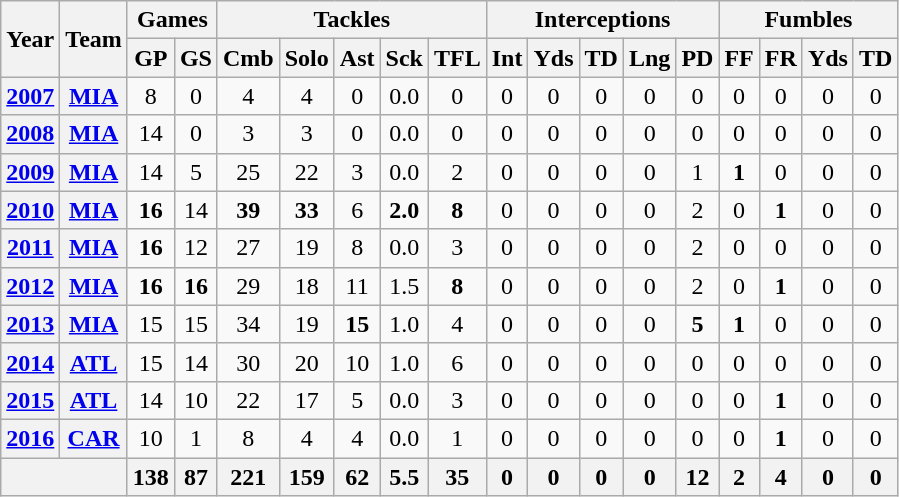<table class="wikitable" style="text-align:center">
<tr>
<th rowspan="2">Year</th>
<th rowspan="2">Team</th>
<th colspan="2">Games</th>
<th colspan="5">Tackles</th>
<th colspan="5">Interceptions</th>
<th colspan="4">Fumbles</th>
</tr>
<tr>
<th>GP</th>
<th>GS</th>
<th>Cmb</th>
<th>Solo</th>
<th>Ast</th>
<th>Sck</th>
<th>TFL</th>
<th>Int</th>
<th>Yds</th>
<th>TD</th>
<th>Lng</th>
<th>PD</th>
<th>FF</th>
<th>FR</th>
<th>Yds</th>
<th>TD</th>
</tr>
<tr>
<th><a href='#'>2007</a></th>
<th><a href='#'>MIA</a></th>
<td>8</td>
<td>0</td>
<td>4</td>
<td>4</td>
<td>0</td>
<td>0.0</td>
<td>0</td>
<td>0</td>
<td>0</td>
<td>0</td>
<td>0</td>
<td>0</td>
<td>0</td>
<td>0</td>
<td>0</td>
<td>0</td>
</tr>
<tr>
<th><a href='#'>2008</a></th>
<th><a href='#'>MIA</a></th>
<td>14</td>
<td>0</td>
<td>3</td>
<td>3</td>
<td>0</td>
<td>0.0</td>
<td>0</td>
<td>0</td>
<td>0</td>
<td>0</td>
<td>0</td>
<td>0</td>
<td>0</td>
<td>0</td>
<td>0</td>
<td>0</td>
</tr>
<tr>
<th><a href='#'>2009</a></th>
<th><a href='#'>MIA</a></th>
<td>14</td>
<td>5</td>
<td>25</td>
<td>22</td>
<td>3</td>
<td>0.0</td>
<td>2</td>
<td>0</td>
<td>0</td>
<td>0</td>
<td>0</td>
<td>1</td>
<td><strong>1</strong></td>
<td>0</td>
<td>0</td>
<td>0</td>
</tr>
<tr>
<th><a href='#'>2010</a></th>
<th><a href='#'>MIA</a></th>
<td><strong>16</strong></td>
<td>14</td>
<td><strong>39</strong></td>
<td><strong>33</strong></td>
<td>6</td>
<td><strong>2.0</strong></td>
<td><strong>8</strong></td>
<td>0</td>
<td>0</td>
<td>0</td>
<td>0</td>
<td>2</td>
<td>0</td>
<td><strong>1</strong></td>
<td>0</td>
<td>0</td>
</tr>
<tr>
<th><a href='#'>2011</a></th>
<th><a href='#'>MIA</a></th>
<td><strong>16</strong></td>
<td>12</td>
<td>27</td>
<td>19</td>
<td>8</td>
<td>0.0</td>
<td>3</td>
<td>0</td>
<td>0</td>
<td>0</td>
<td>0</td>
<td>2</td>
<td>0</td>
<td>0</td>
<td>0</td>
<td>0</td>
</tr>
<tr>
<th><a href='#'>2012</a></th>
<th><a href='#'>MIA</a></th>
<td><strong>16</strong></td>
<td><strong>16</strong></td>
<td>29</td>
<td>18</td>
<td>11</td>
<td>1.5</td>
<td><strong>8</strong></td>
<td>0</td>
<td>0</td>
<td>0</td>
<td>0</td>
<td>2</td>
<td>0</td>
<td><strong>1</strong></td>
<td>0</td>
<td>0</td>
</tr>
<tr>
<th><a href='#'>2013</a></th>
<th><a href='#'>MIA</a></th>
<td>15</td>
<td>15</td>
<td>34</td>
<td>19</td>
<td><strong>15</strong></td>
<td>1.0</td>
<td>4</td>
<td>0</td>
<td>0</td>
<td>0</td>
<td>0</td>
<td><strong>5</strong></td>
<td><strong>1</strong></td>
<td>0</td>
<td>0</td>
<td>0</td>
</tr>
<tr>
<th><a href='#'>2014</a></th>
<th><a href='#'>ATL</a></th>
<td>15</td>
<td>14</td>
<td>30</td>
<td>20</td>
<td>10</td>
<td>1.0</td>
<td>6</td>
<td>0</td>
<td>0</td>
<td>0</td>
<td>0</td>
<td>0</td>
<td>0</td>
<td>0</td>
<td>0</td>
<td>0</td>
</tr>
<tr>
<th><a href='#'>2015</a></th>
<th><a href='#'>ATL</a></th>
<td>14</td>
<td>10</td>
<td>22</td>
<td>17</td>
<td>5</td>
<td>0.0</td>
<td>3</td>
<td>0</td>
<td>0</td>
<td>0</td>
<td>0</td>
<td>0</td>
<td>0</td>
<td><strong>1</strong></td>
<td>0</td>
<td>0</td>
</tr>
<tr>
<th><a href='#'>2016</a></th>
<th><a href='#'>CAR</a></th>
<td>10</td>
<td>1</td>
<td>8</td>
<td>4</td>
<td>4</td>
<td>0.0</td>
<td>1</td>
<td>0</td>
<td>0</td>
<td>0</td>
<td>0</td>
<td>0</td>
<td>0</td>
<td><strong>1</strong></td>
<td>0</td>
<td>0</td>
</tr>
<tr>
<th colspan="2"></th>
<th>138</th>
<th>87</th>
<th>221</th>
<th>159</th>
<th>62</th>
<th>5.5</th>
<th>35</th>
<th>0</th>
<th>0</th>
<th>0</th>
<th>0</th>
<th>12</th>
<th>2</th>
<th>4</th>
<th>0</th>
<th>0</th>
</tr>
</table>
